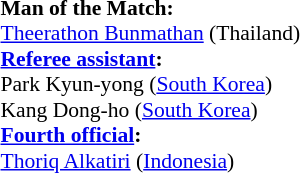<table style="width:100%; font-size:90%;">
<tr>
<td><br><strong>Man of the Match:</strong>
<br><a href='#'>Theerathon Bunmathan</a> (Thailand)<br><strong><a href='#'>Referee assistant</a>:</strong>
<br>Park Kyun-yong (<a href='#'>South Korea</a>)
<br>Kang Dong-ho (<a href='#'>South Korea</a>)
<br><strong><a href='#'>Fourth official</a>:</strong>
<br><a href='#'>Thoriq Alkatiri</a> (<a href='#'>Indonesia</a>)</td>
</tr>
</table>
